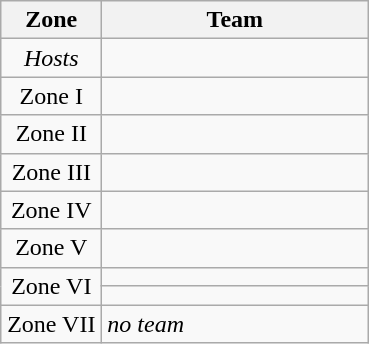<table class="wikitable">
<tr>
<th width=60>Zone</th>
<th width=170>Team</th>
</tr>
<tr>
<td align=center><em>Hosts</em></td>
<td></td>
</tr>
<tr>
<td align=center>Zone I</td>
<td></td>
</tr>
<tr>
<td align=center>Zone II</td>
<td></td>
</tr>
<tr>
<td align=center>Zone III</td>
<td></td>
</tr>
<tr>
<td align=center>Zone IV</td>
<td></td>
</tr>
<tr>
<td align=center>Zone V</td>
<td></td>
</tr>
<tr>
<td align=center rowspan=2>Zone VI</td>
<td></td>
</tr>
<tr>
<td></td>
</tr>
<tr>
<td align=center>Zone VII</td>
<td><em>no team</em></td>
</tr>
</table>
